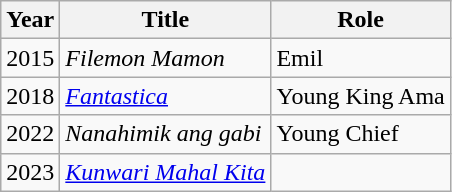<table class="wikitable">
<tr>
<th>Year</th>
<th>Title</th>
<th>Role</th>
</tr>
<tr>
<td>2015</td>
<td><em>Filemon Mamon</em></td>
<td>Emil</td>
</tr>
<tr>
<td>2018</td>
<td><a href='#'><em>Fantastica</em></a></td>
<td>Young King Ama</td>
</tr>
<tr>
<td>2022</td>
<td><em>Nanahimik ang gabi</em></td>
<td>Young Chief</td>
</tr>
<tr>
<td>2023</td>
<td><em><a href='#'>Kunwari Mahal Kita</a></em></td>
<td></td>
</tr>
</table>
